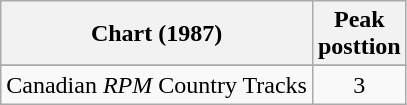<table class="wikitable sortable">
<tr>
<th align="left">Chart (1987)</th>
<th align="center">Peak<br>posttion</th>
</tr>
<tr>
</tr>
<tr>
<td align="left">Canadian <em>RPM</em> Country Tracks</td>
<td align="center">3</td>
</tr>
</table>
